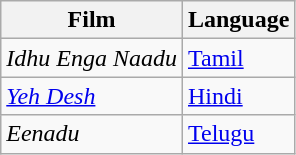<table class="wikitable sortable">
<tr>
<th>Film</th>
<th>Language</th>
</tr>
<tr>
<td><em>Idhu Enga Naadu</em></td>
<td><a href='#'>Tamil</a></td>
</tr>
<tr>
<td><em><a href='#'>Yeh Desh</a></em></td>
<td><a href='#'>Hindi</a></td>
</tr>
<tr>
<td><em>Eenadu</em></td>
<td><a href='#'>Telugu</a></td>
</tr>
</table>
